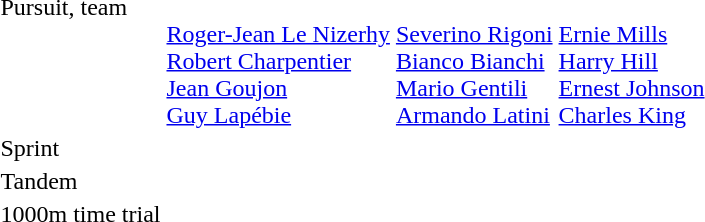<table>
<tr valign="top">
<td>Pursuit, team<br></td>
<td><br><a href='#'>Roger-Jean Le Nizerhy</a><br><a href='#'>Robert Charpentier</a><br><a href='#'>Jean Goujon</a><br><a href='#'>Guy Lapébie</a></td>
<td><br><a href='#'>Severino Rigoni</a><br><a href='#'>Bianco Bianchi</a><br><a href='#'>Mario Gentili</a><br><a href='#'>Armando Latini</a></td>
<td><br><a href='#'>Ernie Mills</a><br><a href='#'>Harry Hill</a><br><a href='#'>Ernest Johnson</a><br><a href='#'>Charles King</a></td>
</tr>
<tr>
<td>Sprint<br></td>
<td></td>
<td></td>
<td></td>
</tr>
<tr>
<td>Tandem<br></td>
<td></td>
<td></td>
<td></td>
</tr>
<tr>
<td>1000m time trial<br></td>
<td></td>
<td></td>
<td></td>
</tr>
</table>
